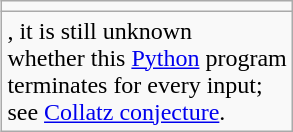<table align="right" class="wikitable" style="margin-left: 0.5em; margin-right: 0.5em;">
<tr>
<td></td>
</tr>
<tr>
<td>, it is still unknown<br>whether this <a href='#'>Python</a> program<br>terminates for every input;<br>see <a href='#'>Collatz conjecture</a>.</td>
</tr>
</table>
